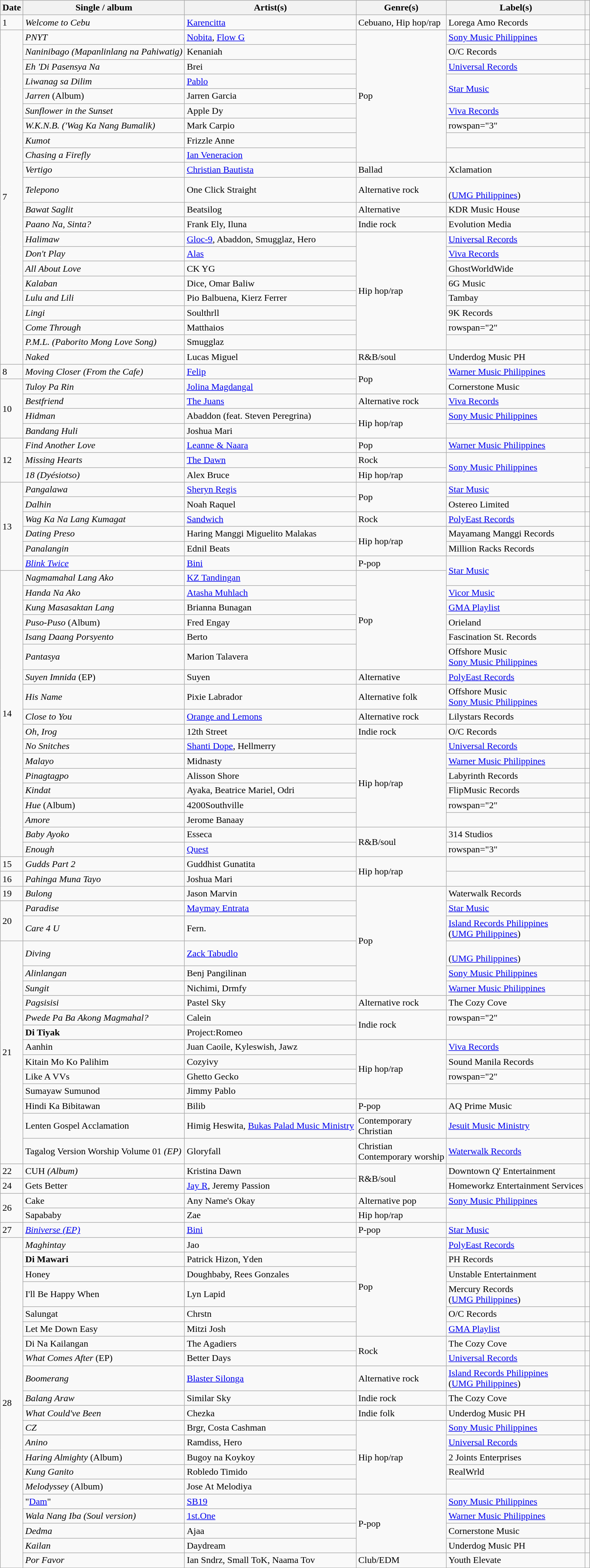<table class="wikitable">
<tr>
<th>Date</th>
<th>Single / album</th>
<th>Artist(s)</th>
<th>Genre(s)</th>
<th>Label(s)</th>
<th></th>
</tr>
<tr>
<td>1</td>
<td><em>Welcome to Cebu</em></td>
<td><a href='#'>Karencitta</a></td>
<td>Cebuano, Hip hop/rap</td>
<td>Lorega Amo Records</td>
<td></td>
</tr>
<tr>
<td rowspan="22">7</td>
<td><em>PNYT</em></td>
<td><a href='#'>Nobita</a>, <a href='#'>Flow G</a></td>
<td rowspan="9">Pop</td>
<td><a href='#'>Sony Music Philippines</a></td>
<td></td>
</tr>
<tr>
<td><em>Naninibago (Mapanlinlang na Pahiwatig)</em></td>
<td>Kenaniah</td>
<td>O/C Records</td>
<td></td>
</tr>
<tr>
<td><em>Eh 'Di Pasensya Na</em></td>
<td>Brei</td>
<td><a href='#'>Universal Records</a></td>
<td></td>
</tr>
<tr>
<td><em>Liwanag sa Dilim</em></td>
<td><a href='#'>Pablo</a></td>
<td rowspan="2"><a href='#'>Star Music</a></td>
<td></td>
</tr>
<tr>
<td><em>Jarren</em> (Album)</td>
<td>Jarren Garcia</td>
<td></td>
</tr>
<tr>
<td><em>Sunflower in the Sunset</em></td>
<td>Apple Dy</td>
<td><a href='#'>Viva Records</a></td>
<td></td>
</tr>
<tr>
<td><em>W.K.N.B. ('Wag Ka Nang Bumalik)</em></td>
<td>Mark Carpio</td>
<td>rowspan="3" </td>
<td></td>
</tr>
<tr>
<td><em>Kumot</em></td>
<td>Frizzle Anne</td>
<td></td>
</tr>
<tr>
<td><em>Chasing a Firefly</em></td>
<td><a href='#'>Ian Veneracion</a></td>
<td></td>
</tr>
<tr>
<td><em>Vertigo</em></td>
<td><a href='#'>Christian Bautista</a></td>
<td>Ballad</td>
<td>Xclamation</td>
<td></td>
</tr>
<tr>
<td><em>Telepono</em></td>
<td>One Click Straight</td>
<td>Alternative rock</td>
<td><br>(<a href='#'>UMG Philippines</a>)</td>
<td></td>
</tr>
<tr>
<td><em>Bawat Saglit</em></td>
<td>Beatsilog</td>
<td>Alternative</td>
<td>KDR Music House</td>
<td></td>
</tr>
<tr>
<td><em>Paano Na, Sinta?</em></td>
<td>Frank Ely, Iluna</td>
<td>Indie rock</td>
<td>Evolution Media</td>
<td></td>
</tr>
<tr>
<td><em>Halimaw</em></td>
<td><a href='#'>Gloc-9</a>, Abaddon, Smugglaz, Hero</td>
<td rowspan="8">Hip hop/rap</td>
<td><a href='#'>Universal Records</a></td>
<td></td>
</tr>
<tr>
<td><em>Don't Play</em></td>
<td><a href='#'>Alas</a></td>
<td><a href='#'>Viva Records</a></td>
<td></td>
</tr>
<tr>
<td><em>All About Love</em></td>
<td>CK YG</td>
<td>GhostWorldWide</td>
<td></td>
</tr>
<tr>
<td><em>Kalaban</em></td>
<td>Dice, Omar Baliw</td>
<td>6G Music</td>
<td></td>
</tr>
<tr>
<td><em>Lulu and Lili</em></td>
<td>Pio Balbuena, Kierz Ferrer</td>
<td>Tambay</td>
<td></td>
</tr>
<tr>
<td><em>Lingi</em></td>
<td>Soulthrll</td>
<td>9K Records</td>
<td></td>
</tr>
<tr>
<td><em>Come Through</em></td>
<td>Matthaios</td>
<td>rowspan="2" </td>
<td></td>
</tr>
<tr>
<td><em>P.M.L. (Paborito Mong Love Song)</em></td>
<td>Smugglaz</td>
<td></td>
</tr>
<tr>
<td><em>Naked</em></td>
<td>Lucas Miguel</td>
<td>R&B/soul</td>
<td>Underdog Music PH</td>
<td></td>
</tr>
<tr>
<td>8</td>
<td><em>Moving Closer (From the Cafe)</em></td>
<td><a href='#'>Felip</a></td>
<td rowspan="2">Pop</td>
<td><a href='#'>Warner Music Philippines</a></td>
<td></td>
</tr>
<tr>
<td rowspan="4">10</td>
<td><em>Tuloy Pa Rin</em></td>
<td><a href='#'>Jolina Magdangal</a></td>
<td>Cornerstone Music</td>
<td></td>
</tr>
<tr>
<td><em>Bestfriend</em></td>
<td><a href='#'>The Juans</a></td>
<td>Alternative rock</td>
<td><a href='#'>Viva Records</a></td>
<td></td>
</tr>
<tr>
<td><em>Hidman</em></td>
<td>Abaddon (feat. Steven Peregrina)</td>
<td rowspan="2">Hip hop/rap</td>
<td><a href='#'>Sony Music Philippines</a></td>
<td></td>
</tr>
<tr>
<td><em>Bandang Huli</em></td>
<td>Joshua Mari</td>
<td></td>
<td></td>
</tr>
<tr>
<td rowspan="3">12</td>
<td><em>Find Another Love</em></td>
<td><a href='#'>Leanne & Naara</a></td>
<td>Pop</td>
<td><a href='#'>Warner Music Philippines</a></td>
<td></td>
</tr>
<tr>
<td><em>Missing Hearts</em></td>
<td><a href='#'>The Dawn</a></td>
<td>Rock</td>
<td rowspan="2"><a href='#'>Sony Music Philippines</a></td>
<td></td>
</tr>
<tr>
<td><em>18 (Dyésiotso)</em></td>
<td>Alex Bruce</td>
<td>Hip hop/rap</td>
<td></td>
</tr>
<tr>
<td rowspan="6">13</td>
<td><em>Pangalawa</em></td>
<td><a href='#'>Sheryn Regis</a></td>
<td rowspan="2">Pop</td>
<td><a href='#'>Star Music</a></td>
<td></td>
</tr>
<tr>
<td><em>Dalhin</em></td>
<td>Noah Raquel</td>
<td>Ostereo Limited</td>
<td></td>
</tr>
<tr>
<td><em>Wag Ka Na Lang Kumagat</em></td>
<td><a href='#'>Sandwich</a></td>
<td>Rock</td>
<td><a href='#'>PolyEast Records</a></td>
<td></td>
</tr>
<tr>
<td><em>Dating Preso</em></td>
<td>Haring Manggi Miguelito Malakas</td>
<td rowspan="2">Hip hop/rap</td>
<td>Mayamang Manggi Records</td>
<td></td>
</tr>
<tr>
<td><em>Panalangin</em></td>
<td>Ednil Beats</td>
<td>Million Racks Records</td>
<td></td>
</tr>
<tr>
<td><em><a href='#'>Blink Twice</a></em></td>
<td><a href='#'>Bini</a></td>
<td>P-pop</td>
<td rowspan="2"><a href='#'>Star Music</a></td>
<td></td>
</tr>
<tr>
<td rowspan="18">14</td>
<td><em>Nagmamahal Lang Ako</em></td>
<td><a href='#'>KZ Tandingan</a></td>
<td rowspan="6">Pop</td>
<td></td>
</tr>
<tr>
<td><em>Handa Na Ako</em></td>
<td><a href='#'>Atasha Muhlach</a></td>
<td><a href='#'>Vicor Music</a></td>
<td></td>
</tr>
<tr>
<td><em>Kung Masasaktan Lang</em></td>
<td>Brianna Bunagan</td>
<td><a href='#'>GMA Playlist</a></td>
<td></td>
</tr>
<tr>
<td><em>Puso-Puso</em> (Album)</td>
<td>Fred Engay</td>
<td>Orieland</td>
<td></td>
</tr>
<tr>
<td><em>Isang Daang Porsyento</em></td>
<td>Berto</td>
<td>Fascination St. Records</td>
<td></td>
</tr>
<tr>
<td><em>Pantasya</em></td>
<td>Marion Talavera</td>
<td>Offshore Music<br><a href='#'>Sony Music Philippines</a></td>
<td></td>
</tr>
<tr>
<td><em>Suyen Imnida</em> (EP)</td>
<td>Suyen</td>
<td>Alternative</td>
<td><a href='#'>PolyEast Records</a></td>
<td></td>
</tr>
<tr>
<td><em>His Name</em></td>
<td>Pixie Labrador</td>
<td>Alternative folk</td>
<td>Offshore Music<br><a href='#'>Sony Music Philippines</a></td>
<td></td>
</tr>
<tr>
<td><em>Close to You</em></td>
<td><a href='#'>Orange and Lemons</a></td>
<td>Alternative rock</td>
<td>Lilystars Records</td>
<td></td>
</tr>
<tr>
<td><em>Oh, Irog</em></td>
<td>12th Street</td>
<td>Indie rock</td>
<td>O/C Records</td>
<td></td>
</tr>
<tr>
<td><em>No Snitches</em></td>
<td><a href='#'>Shanti Dope</a>, Hellmerry</td>
<td rowspan="6">Hip hop/rap</td>
<td><a href='#'>Universal Records</a></td>
<td></td>
</tr>
<tr>
<td><em>Malayo</em></td>
<td>Midnasty</td>
<td><a href='#'>Warner Music Philippines</a></td>
<td></td>
</tr>
<tr>
<td><em>Pinagtagpo</em></td>
<td>Alisson Shore</td>
<td>Labyrinth Records</td>
<td></td>
</tr>
<tr>
<td><em>Kindat</em></td>
<td>Ayaka, Beatrice Mariel, Odri</td>
<td>FlipMusic Records</td>
<td></td>
</tr>
<tr>
<td><em>Hue</em> (Album)</td>
<td>4200Southville</td>
<td>rowspan="2" </td>
<td></td>
</tr>
<tr>
<td><em>Amore</em></td>
<td>Jerome Banaay</td>
<td></td>
</tr>
<tr>
<td><em>Baby Ayoko</em></td>
<td>Esseca</td>
<td rowspan="2">R&B/soul</td>
<td>314 Studios</td>
<td></td>
</tr>
<tr>
<td><em>Enough</em></td>
<td><a href='#'>Quest</a></td>
<td>rowspan="3" </td>
<td></td>
</tr>
<tr>
<td>15</td>
<td><em>Gudds Part 2</em></td>
<td>Guddhist Gunatita</td>
<td rowspan="2">Hip hop/rap</td>
<td></td>
</tr>
<tr>
<td>16</td>
<td><em>Pahinga Muna Tayo</em></td>
<td>Joshua Mari</td>
<td></td>
</tr>
<tr>
<td>19</td>
<td><em>Bulong</em></td>
<td>Jason Marvin</td>
<td rowspan="6">Pop</td>
<td>Waterwalk Records</td>
<td></td>
</tr>
<tr>
<td rowspan="2">20</td>
<td><em>Paradise</em></td>
<td><a href='#'>Maymay Entrata</a></td>
<td><a href='#'>Star Music</a></td>
<td></td>
</tr>
<tr>
<td><em>Care 4 U</em></td>
<td>Fern.</td>
<td><a href='#'>Island Records Philippines</a><br>(<a href='#'>UMG Philippines</a>)</td>
<td></td>
</tr>
<tr>
<td rowspan="13">21</td>
<td><em>Diving</em></td>
<td><a href='#'>Zack Tabudlo</a></td>
<td><br>(<a href='#'>UMG Philippines</a>)</td>
<td></td>
</tr>
<tr>
<td><em>Alinlangan</em></td>
<td>Benj Pangilinan</td>
<td><a href='#'>Sony Music Philippines</a></td>
<td></td>
</tr>
<tr>
<td><em>Sungit</em></td>
<td>Nichimi, Drmfy</td>
<td><a href='#'>Warner Music Philippines</a></td>
<td></td>
</tr>
<tr>
<td><em>Pagsisisi</em></td>
<td>Pastel Sky</td>
<td>Alternative rock</td>
<td>The Cozy Cove</td>
<td></td>
</tr>
<tr>
<td><em>Pwede Pa Ba Akong Magmahal?</em></td>
<td>Calein</td>
<td rowspan="2">Indie rock</td>
<td>rowspan="2" </td>
<td></td>
</tr>
<tr>
<td><strong>Di Tiyak<em></td>
<td>Project:Romeo</td>
<td></td>
</tr>
<tr>
<td></em>Aanhin<em></td>
<td>Juan Caoile, Kyleswish, Jawz</td>
<td rowspan="4">Hip hop/rap</td>
<td><a href='#'>Viva Records</a></td>
<td></td>
</tr>
<tr>
<td></em>Kitain Mo Ko Palihim<em></td>
<td>Cozyivy</td>
<td>Sound Manila Records</td>
<td></td>
</tr>
<tr>
<td></em>Like A VVs<em></td>
<td>Ghetto Gecko</td>
<td>rowspan="2" </td>
<td></td>
</tr>
<tr>
<td></em>Sumayaw Sumunod<em></td>
<td>Jimmy Pablo</td>
<td></td>
</tr>
<tr>
<td></em>Hindi Ka Bibitawan<em></td>
<td>Bilib</td>
<td>P-pop</td>
<td>AQ Prime Music</td>
<td></td>
</tr>
<tr>
<td></em>Lenten Gospel Acclamation<em></td>
<td>Himig Heswita, <a href='#'>Bukas Palad Music Ministry</a></td>
<td>Contemporary<br>Christian</td>
<td><a href='#'>Jesuit Music Ministry</a></td>
<td></td>
</tr>
<tr>
<td></em>Tagalog Version Worship Volume 01<em> (EP)</td>
<td>Gloryfall</td>
<td>Christian<br>Contemporary worship</td>
<td><a href='#'>Waterwalk Records</a></td>
<td></td>
</tr>
<tr>
<td>22</td>
<td></em>CUH<em> (Album)</td>
<td>Kristina Dawn</td>
<td rowspan="2">R&B/soul</td>
<td>Downtown Q' Entertainment</td>
<td></td>
</tr>
<tr>
<td>24</td>
<td></em>Gets Better<em></td>
<td><a href='#'>Jay R</a>, Jeremy Passion</td>
<td>Homeworkz Entertainment Services</td>
<td></td>
</tr>
<tr>
<td rowspan="2">26</td>
<td></em>Cake<em></td>
<td>Any Name's Okay</td>
<td>Alternative pop</td>
<td><a href='#'>Sony Music Philippines</a></td>
<td></td>
</tr>
<tr>
<td></strong>Sapababy</em></td>
<td>Zae</td>
<td>Hip hop/rap</td>
<td></td>
<td></td>
</tr>
<tr>
<td>27</td>
<td><em><a href='#'>Biniverse (EP)</a></em></td>
<td><a href='#'>Bini</a></td>
<td>P-pop</td>
<td><a href='#'>Star Music</a></td>
<td></td>
</tr>
<tr>
<td rowspan="21">28</td>
<td><em>Maghintay</em></td>
<td>Jao</td>
<td rowspan="6">Pop</td>
<td><a href='#'>PolyEast Records</a></td>
<td></td>
</tr>
<tr>
<td><strong>Di Mawari<em></td>
<td>Patrick Hizon, Yden</td>
<td>PH Records</td>
<td></td>
</tr>
<tr>
<td></em>Honey<em></td>
<td>Doughbaby, Rees Gonzales</td>
<td>Unstable Entertainment</td>
<td></td>
</tr>
<tr>
<td></em>I'll Be Happy When<em></td>
<td>Lyn Lapid</td>
<td>Mercury Records<br>(<a href='#'>UMG Philippines</a>)</td>
<td></td>
</tr>
<tr>
<td></em>Salungat<em></td>
<td>Chrstn</td>
<td>O/C Records</td>
<td></td>
</tr>
<tr>
<td></em>Let Me Down Easy<em></td>
<td>Mitzi Josh</td>
<td><a href='#'>GMA Playlist</a></td>
<td></td>
</tr>
<tr>
<td></strong>Di Na Kailangan</em></td>
<td>The Agadiers</td>
<td rowspan="2">Rock</td>
<td>The Cozy Cove</td>
<td></td>
</tr>
<tr>
<td><em>What Comes After</em> (EP)</td>
<td>Better Days</td>
<td><a href='#'>Universal Records</a></td>
<td></td>
</tr>
<tr>
<td><em>Boomerang</em></td>
<td><a href='#'>Blaster Silonga</a></td>
<td>Alternative rock</td>
<td><a href='#'>Island Records Philippines</a><br>(<a href='#'>UMG Philippines</a>)</td>
<td></td>
</tr>
<tr>
<td><em>Balang Araw</em></td>
<td>Similar Sky</td>
<td>Indie rock</td>
<td>The Cozy Cove</td>
<td></td>
</tr>
<tr>
<td><em>What Could've Been</em></td>
<td>Chezka</td>
<td>Indie folk</td>
<td>Underdog Music PH</td>
<td></td>
</tr>
<tr>
<td><em>CZ</em></td>
<td>Brgr, Costa Cashman</td>
<td rowspan="5">Hip hop/rap</td>
<td><a href='#'>Sony Music Philippines</a></td>
<td></td>
</tr>
<tr>
<td><em>Anino</em></td>
<td>Ramdiss, Hero</td>
<td><a href='#'>Universal Records</a></td>
<td></td>
</tr>
<tr>
<td><em>Haring Almighty</em> (Album)</td>
<td>Bugoy na Koykoy</td>
<td>2 Joints Enterprises</td>
<td></td>
</tr>
<tr>
<td><em>Kung Ganito</em></td>
<td>Robledo Timido</td>
<td>RealWrld</td>
<td></td>
</tr>
<tr>
<td><em>Melodyssey</em> (Album)</td>
<td>Jose At Melodiya</td>
<td></td>
<td></td>
</tr>
<tr>
<td>"<a href='#'>Dam</a>"</td>
<td><a href='#'>SB19</a></td>
<td rowspan="4">P-pop</td>
<td><a href='#'>Sony Music Philippines</a></td>
<td></td>
</tr>
<tr>
<td><em>Wala Nang Iba (Soul version)</em></td>
<td><a href='#'>1st.One</a></td>
<td><a href='#'>Warner Music Philippines</a></td>
<td></td>
</tr>
<tr>
<td><em>Dedma</em></td>
<td>Ajaa</td>
<td>Cornerstone Music</td>
<td></td>
</tr>
<tr>
<td><em>Kailan</em></td>
<td>Daydream</td>
<td>Underdog Music PH</td>
<td></td>
</tr>
<tr>
<td><em>Por Favor</em></td>
<td>Ian Sndrz, Small ToK, Naama Tov</td>
<td>Club/EDM</td>
<td>Youth Elevate</td>
<td></td>
</tr>
</table>
